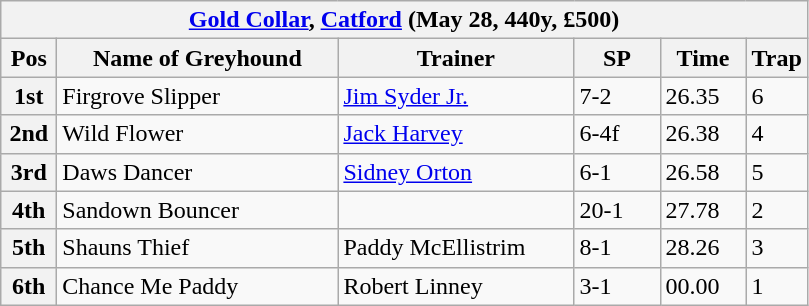<table class="wikitable">
<tr>
<th colspan="6"><a href='#'>Gold Collar</a>, <a href='#'>Catford</a> (May 28, 440y, £500)</th>
</tr>
<tr>
<th width=30>Pos</th>
<th width=180>Name of Greyhound</th>
<th width=150>Trainer</th>
<th width=50>SP</th>
<th width=50>Time</th>
<th width=30>Trap</th>
</tr>
<tr>
<th>1st</th>
<td>Firgrove Slipper</td>
<td><a href='#'>Jim Syder Jr.</a></td>
<td>7-2</td>
<td>26.35</td>
<td>6</td>
</tr>
<tr>
<th>2nd</th>
<td>Wild Flower</td>
<td><a href='#'>Jack Harvey</a></td>
<td>6-4f</td>
<td>26.38</td>
<td>4</td>
</tr>
<tr>
<th>3rd</th>
<td>Daws Dancer</td>
<td><a href='#'>Sidney Orton</a></td>
<td>6-1</td>
<td>26.58</td>
<td>5</td>
</tr>
<tr>
<th>4th</th>
<td>Sandown Bouncer</td>
<td></td>
<td>20-1</td>
<td>27.78</td>
<td>2</td>
</tr>
<tr>
<th>5th</th>
<td>Shauns Thief</td>
<td>Paddy McEllistrim</td>
<td>8-1</td>
<td>28.26</td>
<td>3</td>
</tr>
<tr>
<th>6th</th>
<td>Chance Me Paddy</td>
<td>Robert Linney</td>
<td>3-1</td>
<td>00.00</td>
<td>1</td>
</tr>
</table>
